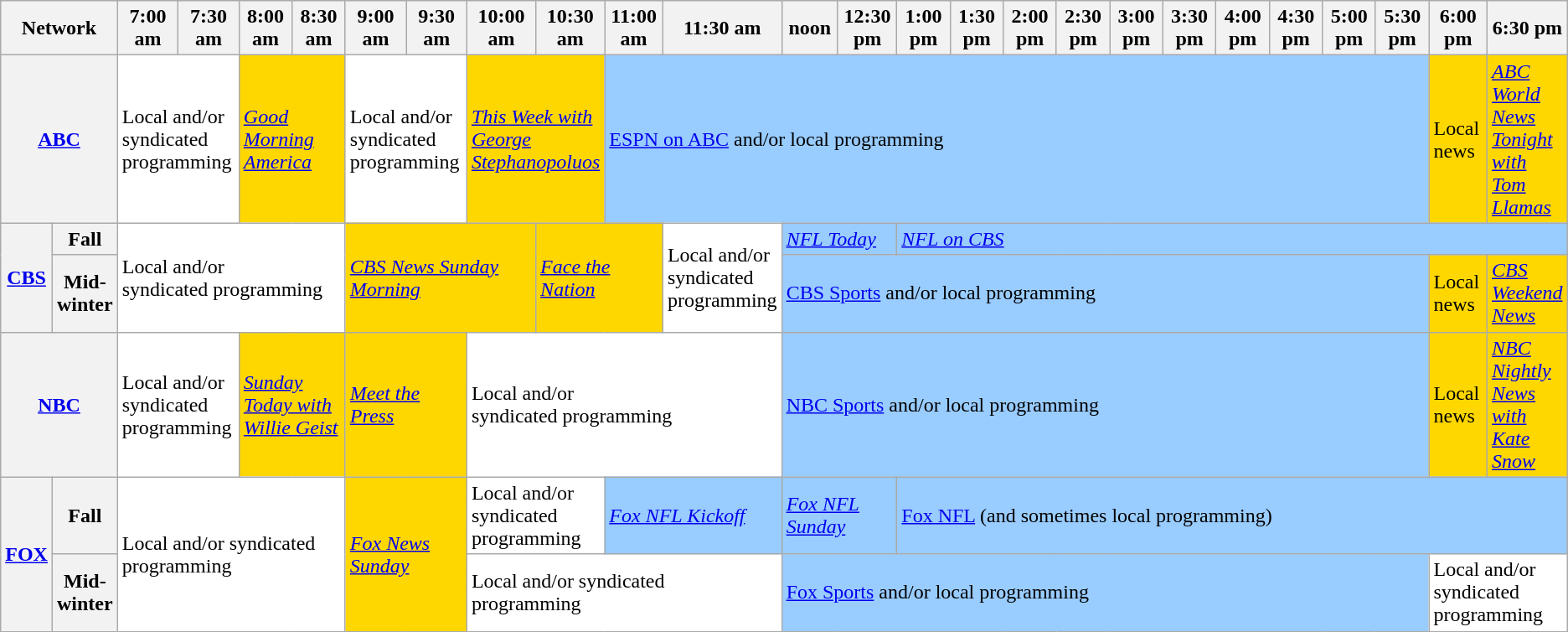<table class=wikitable>
<tr>
<th width=1.5% bgcolor=#C0C0C0 colspan=2>Network</th>
<th width=4% bgcolor=#C0C0C0>7:00 am</th>
<th width=4% bgcolor=#C0C0C0>7:30 am</th>
<th width=4% bgcolor=#C0C0C0>8:00 am</th>
<th width=4% bgcolor=#C0C0C0>8:30 am</th>
<th width=4% bgcolor=#C0C0C0>9:00 am</th>
<th width=4% bgcolor=#C0C0C0>9:30 am</th>
<th width=4% bgcolor=#C0C0C0>10:00 am</th>
<th width=4% bgcolor=#C0C0C0>10:30 am</th>
<th width=4% bgcolor=#C0C0C0>11:00 am</th>
<th width=4% bgcolor=#C0C0C0>11:30 am</th>
<th width=4% bgcolor=#C0C0C0>noon</th>
<th width=4% bgcolor=#C0C0C0>12:30 pm</th>
<th width=4% bgcolor=#C0C0C0>1:00 pm</th>
<th width=4% bgcolor=#C0C0C0>1:30 pm</th>
<th width=4% bgcolor=#C0C0C0>2:00 pm</th>
<th width=4% bgcolor=#C0C0C0>2:30 pm</th>
<th width=4% bgcolor=#C0C0C0>3:00 pm</th>
<th width=4% bgcolor=#C0C0C0>3:30 pm</th>
<th width=4% bgcolor=#C0C0C0>4:00 pm</th>
<th width=4% bgcolor=#C0C0C0>4:30 pm</th>
<th width=4% bgcolor=#C0C0C0>5:00 pm</th>
<th width=4% bgcolor=#C0C0C0>5:30 pm</th>
<th width=4% bgcolor=#C0C0C0>6:00 pm</th>
<th width=4% bgcolor=#C0C0C0>6:30 pm</th>
</tr>
<tr>
<th bgcolor=#C0C0C0 colspan=2><a href='#'>ABC</a></th>
<td bgcolor=white colspan=2>Local and/or<br> syndicated programming</td>
<td bgcolor=gold colspan=2><em><a href='#'>Good Morning America</a></em></td>
<td bgcolor=white colspan=2>Local and/or<br> syndicated programming</td>
<td bgcolor=gold colspan=2><em><a href='#'>This Week with George Stephanopoluos</a></em></td>
<td bgcolor=99ccff colspan=14><a href='#'>ESPN on ABC</a> and/or local programming</td>
<td bgcolor=gold>Local news</td>
<td bgcolor=gold><em><a href='#'>ABC World News Tonight with Tom Llamas</a></em></td>
</tr>
<tr>
<th bgcolor=#C0C0C0 rowspan=2><a href='#'>CBS</a></th>
<th>Fall</th>
<td bgcolor=white colspan=4 rowspan=2>Local and/or<br> syndicated programming</td>
<td bgcolor=gold colspan=3 rowspan=2><em><a href='#'>CBS News Sunday Morning</a></em></td>
<td bgcolor=gold colspan=2 rowspan=2><em><a href='#'>Face the Nation</a></em></td>
<td bgcolor=white rowspan=2>Local and/or<br> syndicated programming</td>
<td bgcolor=99ccff colspan=2 rowspan=1><em><a href='#'>NFL Today</a></em></td>
<td bgcolor=99ccff colspan=14 rowspan=1><em><a href='#'>NFL on CBS</a></em></td>
</tr>
<tr>
<th>Mid-winter</th>
<td bgcolor=99ccff colspan=12 rowspan=1><a href='#'>CBS Sports</a> and/or local programming</td>
<td bgcolor=gold rowspan=1>Local news</td>
<td bgcolor=gold rowspan=1><em><a href='#'>CBS Weekend News</a></em></td>
</tr>
<tr>
<th bgcolor=#C0C0C0 colspan=2><a href='#'>NBC</a></th>
<td bgcolor=white colspan=2>Local and/or<br> syndicated programming</td>
<td bgcolor=gold colspan=2><em><a href='#'>Sunday Today with Willie Geist</a></em></td>
<td bgcolor=gold colspan=2><em><a href='#'>Meet the Press</a></em></td>
<td bgcolor=white colspan=4>Local and/or<br> syndicated programming</td>
<td bgcolor=99ccff colspan=12><a href='#'>NBC Sports</a> and/or local programming</td>
<td bgcolor=gold>Local news</td>
<td bgcolor=gold><em><a href='#'>NBC Nightly News with Kate Snow</a></em></td>
</tr>
<tr>
<th bgcolor=#C0C0C0 rowspan=2><a href='#'>FOX</a></th>
<th>Fall</th>
<td bgcolor=white colspan=4 rowspan=2>Local and/or syndicated programming</td>
<td bgcolor=gold rowspan=2 colspan=2><em><a href='#'>Fox News Sunday</a></em></td>
<td bgcolor=white colspan=2 rowspan=1>Local and/or syndicated programming</td>
<td bgcolor=99ccff colspan=2 rowspan=1><em><a href='#'>Fox NFL Kickoff</a></em></td>
<td bgcolor=99ccff colspan=2 rowspan=1><em><a href='#'>Fox NFL Sunday</a></em></td>
<td bgcolor=99ccff colspan=14 rowspan=1><a href='#'>Fox NFL</a> (and sometimes local programming)</td>
</tr>
<tr>
<th>Mid-winter</th>
<td bgcolor=white colspan=4 rowspan=1>Local and/or syndicated programming</td>
<td bgcolor=99ccff colspan=12 rowspan=1><a href='#'>Fox Sports</a> and/or local programming</td>
<td bgcolor=white colspan=2 rowspan=1>Local and/or<br> syndicated programming</td>
</tr>
</table>
